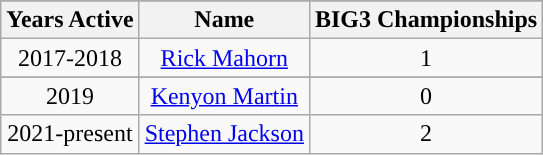<table class="wikitable sortable sortable">
<tr>
</tr>
<tr style="text-align: center">
<th>Years Active</th>
<th>Name</th>
<th>BIG3 Championships</th>
</tr>
<tr style="text-align: center">
<td>2017-2018</td>
<td><a href='#'>Rick Mahorn</a></td>
<td>1</td>
</tr>
<tr>
</tr>
<tr style="text-align: center">
<td>2019</td>
<td><a href='#'>Kenyon Martin</a></td>
<td>0</td>
</tr>
<tr style="text-align: center">
<td>2021-present</td>
<td><a href='#'>Stephen Jackson</a></td>
<td>2</td>
</tr>
</table>
